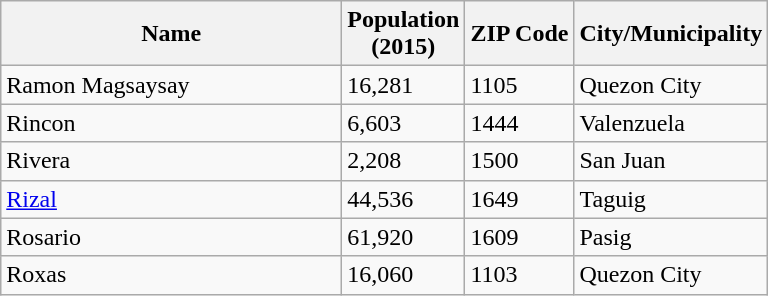<table class="wikitable sortable">
<tr>
<th style="width: 220px;">Name</th>
<th>Population<br>(2015)</th>
<th>ZIP Code</th>
<th>City/Municipality</th>
</tr>
<tr>
<td>Ramon Magsaysay</td>
<td>16,281</td>
<td>1105</td>
<td>Quezon City</td>
</tr>
<tr>
<td>Rincon</td>
<td>6,603</td>
<td>1444</td>
<td>Valenzuela</td>
</tr>
<tr>
<td>Rivera</td>
<td>2,208</td>
<td>1500</td>
<td>San Juan</td>
</tr>
<tr>
<td><a href='#'>Rizal</a></td>
<td>44,536</td>
<td>1649</td>
<td>Taguig</td>
</tr>
<tr>
<td>Rosario</td>
<td>61,920</td>
<td>1609</td>
<td>Pasig</td>
</tr>
<tr>
<td>Roxas</td>
<td>16,060</td>
<td>1103</td>
<td>Quezon City</td>
</tr>
</table>
